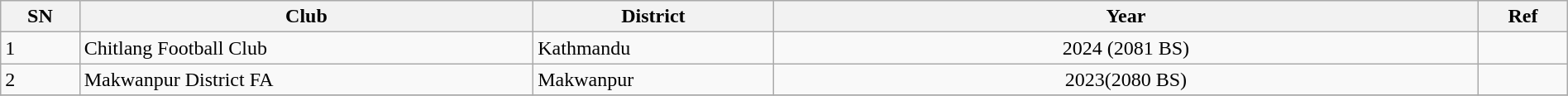<table class="wikitable sortable" width="100%">
<tr>
<th>SN</th>
<th !width="55%">Club</th>
<th>District</th>
<th width="45%">Year</th>
<th>Ref</th>
</tr>
<tr>
<td>1</td>
<td>Chitlang Football Club</td>
<td>Kathmandu</td>
<td align="center">2024 (2081 BS)</td>
<td></td>
</tr>
<tr>
<td>2</td>
<td>Makwanpur District FA</td>
<td>Makwanpur</td>
<td align="center">2023(2080 BS)</td>
<td></td>
</tr>
<tr>
</tr>
</table>
